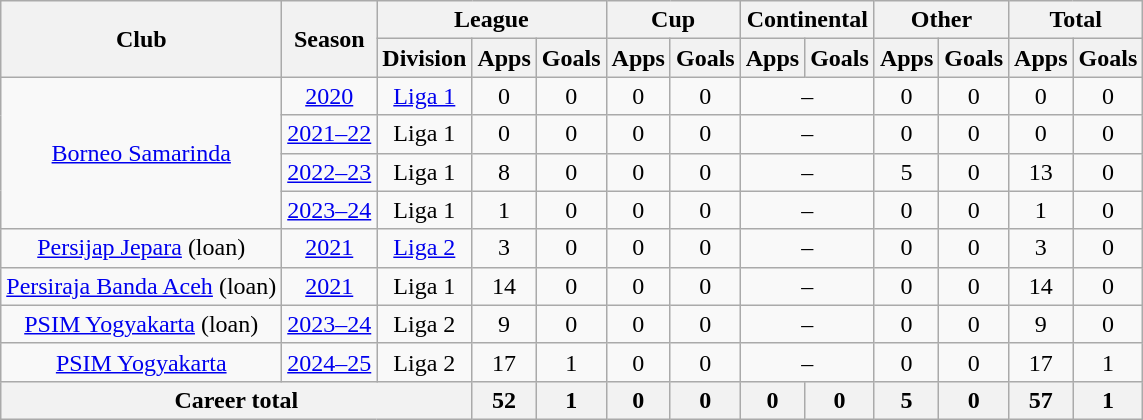<table class="wikitable" style="text-align: center">
<tr>
<th rowspan="2">Club</th>
<th rowspan="2">Season</th>
<th colspan="3">League</th>
<th colspan="2">Cup</th>
<th colspan="2">Continental</th>
<th colspan="2">Other</th>
<th colspan="2">Total</th>
</tr>
<tr>
<th>Division</th>
<th>Apps</th>
<th>Goals</th>
<th>Apps</th>
<th>Goals</th>
<th>Apps</th>
<th>Goals</th>
<th>Apps</th>
<th>Goals</th>
<th>Apps</th>
<th>Goals</th>
</tr>
<tr>
<td rowspan="4"><a href='#'>Borneo Samarinda</a></td>
<td><a href='#'>2020</a></td>
<td rowspan="1" valign="center"><a href='#'>Liga 1</a></td>
<td>0</td>
<td>0</td>
<td>0</td>
<td>0</td>
<td colspan="2">–</td>
<td>0</td>
<td>0</td>
<td>0</td>
<td>0</td>
</tr>
<tr>
<td><a href='#'>2021–22</a></td>
<td rowspan="1" valign="center">Liga 1</td>
<td>0</td>
<td>0</td>
<td>0</td>
<td>0</td>
<td colspan="2">–</td>
<td>0</td>
<td>0</td>
<td>0</td>
<td>0</td>
</tr>
<tr>
<td><a href='#'>2022–23</a></td>
<td rowspan="1" valign="center">Liga 1</td>
<td>8</td>
<td>0</td>
<td>0</td>
<td>0</td>
<td colspan=2>–</td>
<td>5</td>
<td>0</td>
<td>13</td>
<td>0</td>
</tr>
<tr>
<td><a href='#'>2023–24</a></td>
<td rowspan="1" valign="center">Liga 1</td>
<td>1</td>
<td>0</td>
<td>0</td>
<td>0</td>
<td colspan="2">–</td>
<td>0</td>
<td>0</td>
<td>1</td>
<td>0</td>
</tr>
<tr>
<td rowspan="1"><a href='#'>Persijap Jepara</a> (loan)</td>
<td><a href='#'>2021</a></td>
<td rowspan="1" valign="center"><a href='#'>Liga 2</a></td>
<td>3</td>
<td>0</td>
<td>0</td>
<td>0</td>
<td colspan="2">–</td>
<td>0</td>
<td>0</td>
<td>3</td>
<td>0</td>
</tr>
<tr>
<td rowspan="1"><a href='#'>Persiraja Banda Aceh</a> (loan)</td>
<td><a href='#'>2021</a></td>
<td rowspan="1" valign="center">Liga 1</td>
<td>14</td>
<td>0</td>
<td>0</td>
<td>0</td>
<td colspan="2">–</td>
<td>0</td>
<td>0</td>
<td>14</td>
<td>0</td>
</tr>
<tr>
<td rowspan="1"><a href='#'>PSIM Yogyakarta</a> (loan)</td>
<td><a href='#'>2023–24</a></td>
<td rowspan="1" valign="center">Liga 2</td>
<td>9</td>
<td>0</td>
<td>0</td>
<td>0</td>
<td colspan="2">–</td>
<td>0</td>
<td>0</td>
<td>9</td>
<td>0</td>
</tr>
<tr>
<td rowspan="1"><a href='#'>PSIM Yogyakarta</a></td>
<td><a href='#'>2024–25</a></td>
<td rowspan="1" valign="center">Liga 2</td>
<td>17</td>
<td>1</td>
<td>0</td>
<td>0</td>
<td colspan="2">–</td>
<td>0</td>
<td>0</td>
<td>17</td>
<td>1</td>
</tr>
<tr>
<th colspan=3>Career total</th>
<th>52</th>
<th>1</th>
<th>0</th>
<th>0</th>
<th>0</th>
<th>0</th>
<th>5</th>
<th>0</th>
<th>57</th>
<th>1</th>
</tr>
</table>
